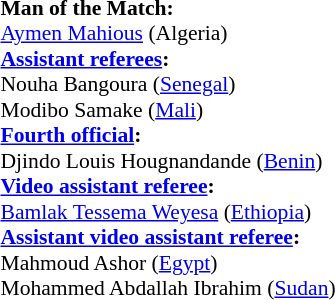<table style="width:100%; font-size:90%;">
<tr>
<td><br><strong>Man of the Match:</strong>
<br><a href='#'>Aymen Mahious</a> (Algeria)<br><strong><a href='#'>Assistant referees</a>:</strong>
<br>Nouha Bangoura (<a href='#'>Senegal</a>)
<br>Modibo Samake (<a href='#'>Mali</a>)<br><strong><a href='#'>Fourth official</a>:</strong>
<br>Djindo Louis Hougnandande (<a href='#'>Benin</a>)<br><strong><a href='#'>Video assistant referee</a>:</strong>
<br><a href='#'>Bamlak Tessema Weyesa</a> (<a href='#'>Ethiopia</a>)<br><strong><a href='#'>Assistant video assistant referee</a>:</strong>
<br>Mahmoud Ashor (<a href='#'>Egypt</a>)
<br>Mohammed Abdallah Ibrahim (<a href='#'>Sudan</a>)</td>
</tr>
</table>
